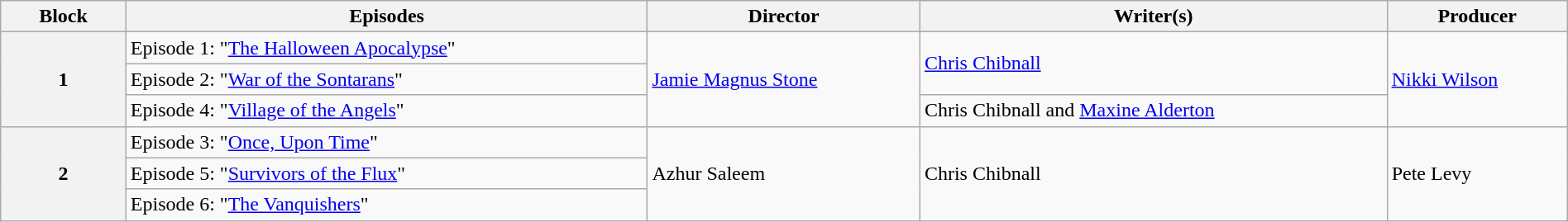<table class="wikitable" style="width:100%; margin-right:0;">
<tr>
<th style="width:8%">Block</th>
<th>Episodes</th>
<th>Director</th>
<th>Writer(s)</th>
<th>Producer</th>
</tr>
<tr>
<th rowspan="3">1</th>
<td>Episode 1: "<a href='#'>The Halloween Apocalypse</a>"</td>
<td rowspan="3"><a href='#'>Jamie Magnus Stone</a></td>
<td rowspan="2"><a href='#'>Chris Chibnall</a></td>
<td rowspan="3"><a href='#'>Nikki Wilson</a></td>
</tr>
<tr>
<td>Episode 2: "<a href='#'>War of the Sontarans</a>"</td>
</tr>
<tr>
<td>Episode 4: "<a href='#'>Village of the Angels</a>"</td>
<td>Chris Chibnall and <a href='#'>Maxine Alderton</a></td>
</tr>
<tr>
<th rowspan="3">2</th>
<td>Episode 3: "<a href='#'>Once, Upon Time</a>"</td>
<td rowspan="3">Azhur Saleem</td>
<td rowspan="3">Chris Chibnall</td>
<td rowspan="3">Pete Levy</td>
</tr>
<tr>
<td>Episode 5: "<a href='#'>Survivors of the Flux</a>"</td>
</tr>
<tr>
<td>Episode 6: "<a href='#'>The Vanquishers</a>"</td>
</tr>
</table>
